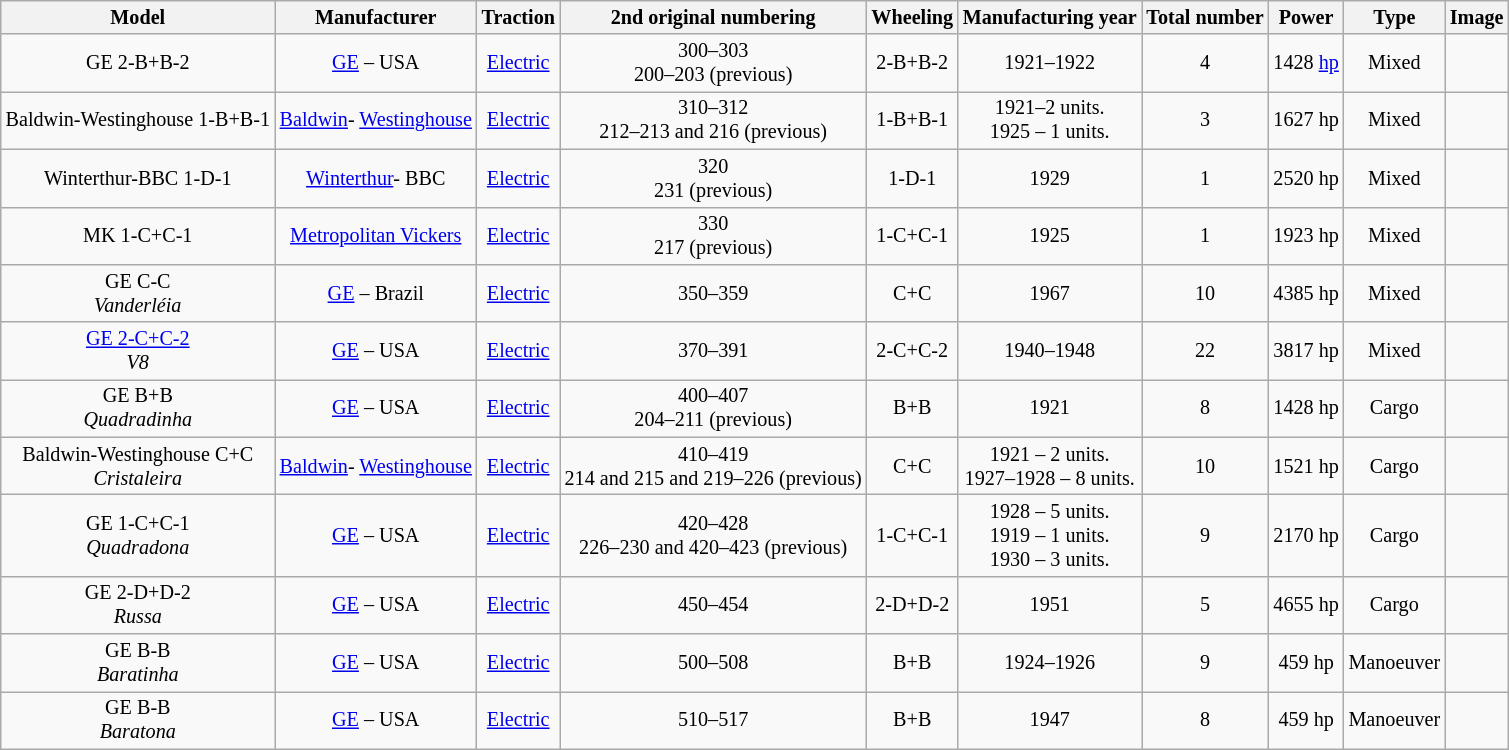<table class="wikitable sortable" style="font-size:84%;">
<tr>
<th>Model</th>
<th>Manufacturer</th>
<th>Traction</th>
<th>2nd original numbering</th>
<th>Wheeling</th>
<th>Manufacturing year</th>
<th>Total number</th>
<th>Power</th>
<th>Type</th>
<th class="Unsortable">Image</th>
</tr>
<tr style="text-align:center">
<td>GE 2-B+B-2</td>
<td><a href='#'>GE</a> – USA</td>
<td><a href='#'>Electric</a></td>
<td>300–303<br> 200–203 (previous)</td>
<td>2-B+B-2</td>
<td>1921–1922</td>
<td>4</td>
<td>1428 <a href='#'>hp</a></td>
<td>Mixed</td>
<td></td>
</tr>
<tr style="text-align:center">
<td>Baldwin-Westinghouse 1-B+B-1</td>
<td><a href='#'>Baldwin</a>- <a href='#'>Westinghouse</a></td>
<td><a href='#'>Electric</a></td>
<td>310–312<br> 212–213 and 216 (previous)</td>
<td>1-B+B-1</td>
<td>1921–2 units.<br> 1925 – 1 units.</td>
<td>3</td>
<td>1627 hp</td>
<td>Mixed</td>
<td></td>
</tr>
<tr style="text-align:center">
<td>Winterthur-BBC 1-D-1</td>
<td><a href='#'>Winterthur</a>- BBC</td>
<td><a href='#'>Electric</a></td>
<td>320<br> 231 (previous)</td>
<td>1-D-1</td>
<td>1929</td>
<td>1</td>
<td>2520 hp</td>
<td>Mixed</td>
<td></td>
</tr>
<tr style="text-align:center">
<td>MK 1-C+C-1</td>
<td><a href='#'>Metropolitan Vickers</a></td>
<td><a href='#'>Electric</a></td>
<td>330<br> 217 (previous)</td>
<td>1-C+C-1</td>
<td>1925</td>
<td>1</td>
<td>1923 hp</td>
<td>Mixed</td>
<td></td>
</tr>
<tr style="text-align:center">
<td>GE C-C<br><em>Vanderléia</em></td>
<td><a href='#'>GE</a> – Brazil</td>
<td><a href='#'>Electric</a></td>
<td>350–359</td>
<td>C+C</td>
<td>1967</td>
<td>10</td>
<td>4385 hp</td>
<td>Mixed</td>
<td></td>
</tr>
<tr style="text-align:center">
<td><a href='#'>GE 2-C+C-2</a><br> <em>V8</em></td>
<td><a href='#'>GE</a> – USA</td>
<td><a href='#'>Electric</a></td>
<td>370–391</td>
<td>2-C+C-2</td>
<td>1940–1948</td>
<td>22</td>
<td>3817 hp</td>
<td>Mixed</td>
<td></td>
</tr>
<tr style="text-align:center">
<td>GE B+B<br> <em>Quadradinha</em></td>
<td><a href='#'>GE</a> – USA</td>
<td><a href='#'>Electric</a></td>
<td>400–407<br> 204–211 (previous)</td>
<td>B+B</td>
<td>1921</td>
<td>8</td>
<td>1428 hp</td>
<td>Cargo</td>
<td></td>
</tr>
<tr style="text-align:center">
<td>Baldwin-Westinghouse C+C<br> <em>Cristaleira</em></td>
<td><a href='#'>Baldwin</a>- <a href='#'>Westinghouse</a></td>
<td><a href='#'>Electric</a></td>
<td>410–419<br> 214 and 215 and 219–226 (previous)</td>
<td>C+C</td>
<td>1921 – 2 units.<br> 1927–1928 – 8 units.</td>
<td>10</td>
<td>1521 hp</td>
<td>Cargo</td>
<td></td>
</tr>
<tr style="text-align:center">
<td>GE 1-C+C-1<br><em>Quadradona</em></td>
<td><a href='#'>GE</a> – USA</td>
<td><a href='#'>Electric</a></td>
<td>420–428<br> 226–230 and 420–423 (previous)</td>
<td>1-C+C-1</td>
<td>1928 – 5 units.<br> 1919 – 1 units.<br> 1930 – 3 units.</td>
<td>9</td>
<td>2170 hp</td>
<td>Cargo</td>
<td></td>
</tr>
<tr style="text-align:center">
<td>GE 2-D+D-2<br><em>Russa</em></td>
<td><a href='#'>GE</a> – USA</td>
<td><a href='#'>Electric</a></td>
<td>450–454</td>
<td>2-D+D-2</td>
<td>1951</td>
<td>5</td>
<td>4655 hp</td>
<td>Cargo</td>
<td></td>
</tr>
<tr style="text-align:center">
<td>GE B-B<br> <em>Baratinha</em></td>
<td><a href='#'>GE</a> – USA</td>
<td><a href='#'>Electric</a></td>
<td>500–508</td>
<td>B+B</td>
<td>1924–1926</td>
<td>9</td>
<td>459 hp</td>
<td>Manoeuver</td>
<td></td>
</tr>
<tr style="text-align:center">
<td>GE B-B<br> <em>Baratona</em></td>
<td><a href='#'>GE</a> – USA</td>
<td><a href='#'>Electric</a></td>
<td>510–517</td>
<td>B+B</td>
<td>1947</td>
<td>8</td>
<td>459 hp</td>
<td>Manoeuver</td>
<td></td>
</tr>
</table>
